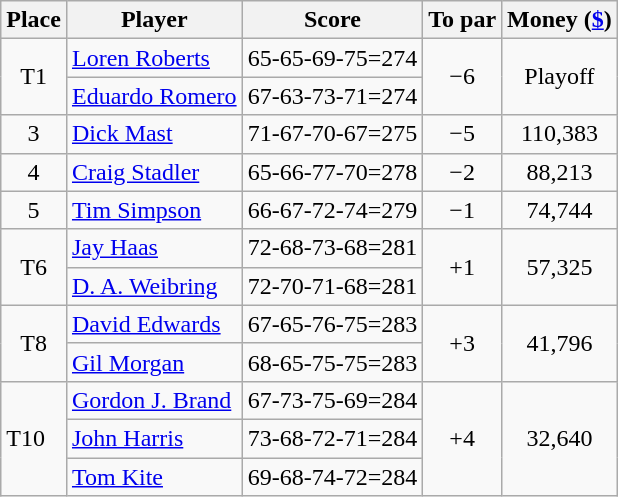<table class="wikitable">
<tr>
<th>Place</th>
<th>Player</th>
<th>Score</th>
<th>To par</th>
<th>Money (<a href='#'>$</a>)</th>
</tr>
<tr>
<td rowspan="2" align="center">T1</td>
<td> <a href='#'>Loren Roberts</a></td>
<td>65-65-69-75=274</td>
<td rowspan="2" align=center>−6</td>
<td rowspan="2" align="center">Playoff</td>
</tr>
<tr>
<td> <a href='#'>Eduardo Romero</a></td>
<td>67-63-73-71=274</td>
</tr>
<tr>
<td align=center>3</td>
<td> <a href='#'>Dick Mast</a></td>
<td>71-67-70-67=275</td>
<td align=center>−5</td>
<td align=center>110,383</td>
</tr>
<tr>
<td align=center>4</td>
<td> <a href='#'>Craig Stadler</a></td>
<td>65-66-77-70=278</td>
<td align=center>−2</td>
<td align=center>88,213</td>
</tr>
<tr>
<td align=center>5</td>
<td> <a href='#'>Tim Simpson</a></td>
<td>66-67-72-74=279</td>
<td align=center>−1</td>
<td align=center>74,744</td>
</tr>
<tr>
<td rowspan="2" align="center">T6</td>
<td> <a href='#'>Jay Haas</a></td>
<td>72-68-73-68=281</td>
<td rowspan="2" align="center">+1</td>
<td rowspan="2" align="center">57,325</td>
</tr>
<tr>
<td> <a href='#'>D. A. Weibring</a></td>
<td>72-70-71-68=281</td>
</tr>
<tr>
<td rowspan="2" align="center">T8</td>
<td> <a href='#'>David Edwards</a></td>
<td>67-65-76-75=283</td>
<td rowspan="2" align="center">+3</td>
<td rowspan="2" align="center">41,796</td>
</tr>
<tr>
<td> <a href='#'>Gil Morgan</a></td>
<td>68-65-75-75=283</td>
</tr>
<tr>
<td rowspan="3">T10</td>
<td> <a href='#'>Gordon J. Brand</a></td>
<td>67-73-75-69=284</td>
<td rowspan="3" align=center>+4</td>
<td rowspan="3" align=center>32,640</td>
</tr>
<tr>
<td> <a href='#'>John Harris</a></td>
<td>73-68-72-71=284</td>
</tr>
<tr>
<td> <a href='#'>Tom Kite</a></td>
<td>69-68-74-72=284</td>
</tr>
</table>
